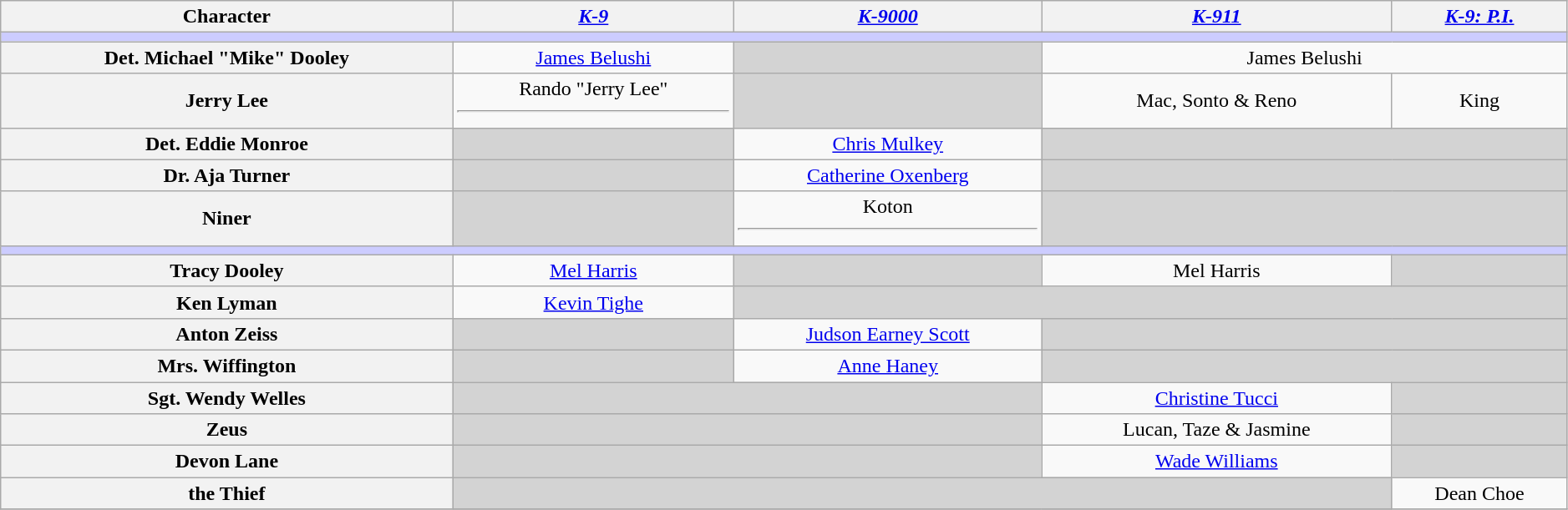<table class="wikitable" style="text-align:center; width:99%;">
<tr>
<th style="text-align:center;">Character</th>
<th style="text-align:center;"><em><a href='#'>K-9</a></em></th>
<th style="text-align:center;"><em><a href='#'>K-9000</a></em></th>
<th style="text-align:center;"><em><a href='#'>K-911</a></em></th>
<th style="text-align:center;"><em><a href='#'>K-9: P.I.</a></em></th>
</tr>
<tr>
<th style="background-color:#ccccff;" colspan="5"></th>
</tr>
<tr>
<th>Det. Michael "Mike" Dooley</th>
<td><a href='#'>James Belushi</a></td>
<td style="background:lightgrey;"></td>
<td colspan="2">James Belushi</td>
</tr>
<tr>
<th>Jerry Lee</th>
<td>Rando "Jerry Lee"<hr></td>
<td style="background:lightgrey;"></td>
<td>Mac, Sonto & Reno</td>
<td>King</td>
</tr>
<tr>
<th>Det. Eddie Monroe</th>
<td style="background:lightgrey;"></td>
<td><a href='#'>Chris Mulkey</a></td>
<td colspan="2" style="background:lightgrey;"></td>
</tr>
<tr>
<th>Dr. Aja Turner</th>
<td style="background:lightgrey;"></td>
<td><a href='#'>Catherine Oxenberg</a></td>
<td colspan="2" style="background:lightgrey;"></td>
</tr>
<tr>
<th>Niner</th>
<td style="background:lightgrey;"></td>
<td>Koton<hr></td>
<td colspan="2" style="background:lightgrey;"></td>
</tr>
<tr>
<th style="background-color:#ccccff;" colspan="5"></th>
</tr>
<tr>
<th>Tracy Dooley</th>
<td><a href='#'>Mel Harris</a></td>
<td style="background:lightgrey;"></td>
<td>Mel Harris</td>
<td style="background:lightgrey;"></td>
</tr>
<tr>
<th>Ken Lyman</th>
<td><a href='#'>Kevin Tighe</a></td>
<td colspan="3" style="background:lightgrey;"></td>
</tr>
<tr>
<th>Anton Zeiss</th>
<td style="background:lightgrey;"></td>
<td><a href='#'>Judson Earney Scott</a></td>
<td colspan="2" style="background:lightgrey;"></td>
</tr>
<tr>
<th>Mrs. Wiffington</th>
<td style="background:lightgrey;"></td>
<td><a href='#'>Anne Haney</a></td>
<td colspan="2" style="background:lightgrey;"></td>
</tr>
<tr>
<th>Sgt. Wendy Welles</th>
<td colspan="2" style="background:lightgrey;"></td>
<td><a href='#'>Christine Tucci</a></td>
<td style="background:lightgrey;"></td>
</tr>
<tr>
<th>Zeus</th>
<td colspan="2" style="background:lightgrey;"></td>
<td>Lucan, Taze & Jasmine</td>
<td style="background:lightgrey;"></td>
</tr>
<tr>
<th>Devon Lane</th>
<td colspan="2" style="background:lightgrey;"></td>
<td><a href='#'>Wade Williams</a></td>
<td style="background:lightgrey;"></td>
</tr>
<tr>
<th>the Thief</th>
<td colspan="3" style="background:lightgrey;"></td>
<td>Dean Choe</td>
</tr>
<tr>
</tr>
</table>
